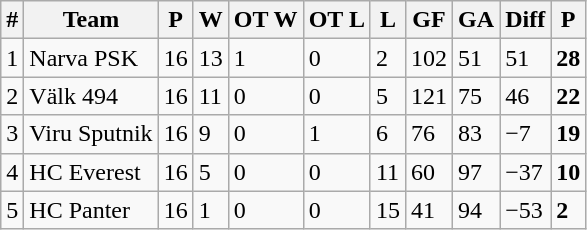<table class="wikitable">
<tr>
<th>#</th>
<th>Team</th>
<th>P</th>
<th>W</th>
<th>OT W</th>
<th>OT L</th>
<th>L</th>
<th>GF</th>
<th>GA</th>
<th>Diff</th>
<th>P</th>
</tr>
<tr>
<td>1</td>
<td>Narva PSK</td>
<td>16</td>
<td>13</td>
<td>1</td>
<td>0</td>
<td>2</td>
<td>102</td>
<td>51</td>
<td>51</td>
<td><strong>28</strong></td>
</tr>
<tr>
<td>2</td>
<td>Välk 494</td>
<td>16</td>
<td>11</td>
<td>0</td>
<td>0</td>
<td>5</td>
<td>121</td>
<td>75</td>
<td>46</td>
<td><strong>22</strong></td>
</tr>
<tr>
<td>3</td>
<td>Viru Sputnik</td>
<td>16</td>
<td>9</td>
<td>0</td>
<td>1</td>
<td>6</td>
<td>76</td>
<td>83</td>
<td>−7</td>
<td><strong>19</strong></td>
</tr>
<tr>
<td>4</td>
<td>HC Everest</td>
<td>16</td>
<td>5</td>
<td>0</td>
<td>0</td>
<td>11</td>
<td>60</td>
<td>97</td>
<td>−37</td>
<td><strong>10</strong></td>
</tr>
<tr>
<td>5</td>
<td>HC Panter</td>
<td>16</td>
<td>1</td>
<td>0</td>
<td>0</td>
<td>15</td>
<td>41</td>
<td>94</td>
<td>−53</td>
<td><strong>2</strong></td>
</tr>
</table>
